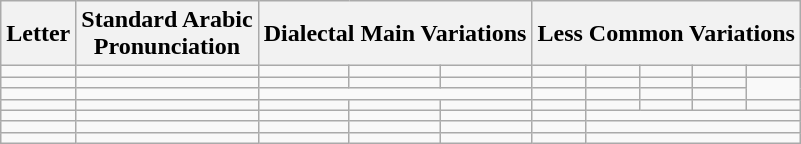<table class="wikitable" style="text-align: center;">
<tr>
<th>Letter</th>
<th>Standard Arabic<br>Pronunciation</th>
<th colspan="3">Dialectal Main Variations</th>
<th colspan="5">Less Common Variations</th>
</tr>
<tr>
<td><big></big></td>
<td><big></big></td>
<td><big></big></td>
<td><big></big></td>
<td><big></big></td>
<td><big></big></td>
<td><big></big></td>
<td><big></big></td>
<td><big></big></td>
<td><big></big></td>
</tr>
<tr>
<td><big></big></td>
<td><big></big></td>
<td><big></big></td>
<td><big></big></td>
<td><big></big></td>
<td><big></big></td>
<td><big></big></td>
<td><big></big></td>
<td><big></big></td>
<td rowspan="2"></td>
</tr>
<tr>
<td><big></big></td>
<td><big></big></td>
<td colspan="3"><big></big></td>
<td><big></big></td>
<td><big></big></td>
<td><big></big></td>
<td><big></big></td>
</tr>
<tr>
<td><big></big></td>
<td><big></big></td>
<td><big></big></td>
<td><big></big></td>
<td></td>
<td><big></big></td>
<td><big></big></td>
<td><big></big></td>
<td></td>
<td></td>
</tr>
<tr>
<td><big></big></td>
<td><big></big></td>
<td><big></big></td>
<td><big></big></td>
<td><big></big></td>
<td><big></big></td>
<td colspan="4"></td>
</tr>
<tr>
<td><big></big></td>
<td><big></big></td>
<td><big></big></td>
<td><big></big></td>
<td><big></big></td>
<td><big></big></td>
<td colspan="4"></td>
</tr>
<tr>
<td><big></big></td>
<td><big></big></td>
<td><big></big></td>
<td><big></big></td>
<td><big></big></td>
<td><big></big></td>
<td colspan="4"></td>
</tr>
</table>
